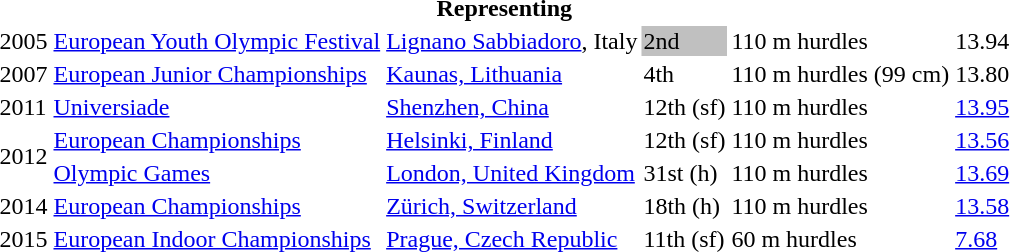<table>
<tr>
<th colspan="6">Representing </th>
</tr>
<tr>
<td>2005</td>
<td><a href='#'>European Youth Olympic Festival</a></td>
<td><a href='#'>Lignano Sabbiadoro</a>, Italy</td>
<td bgcolor=silver>2nd</td>
<td>110 m hurdles</td>
<td>13.94</td>
</tr>
<tr>
<td>2007</td>
<td><a href='#'>European Junior Championships</a></td>
<td><a href='#'>Kaunas, Lithuania</a></td>
<td>4th</td>
<td>110 m hurdles (99 cm)</td>
<td>13.80</td>
</tr>
<tr>
<td>2011</td>
<td><a href='#'>Universiade</a></td>
<td><a href='#'>Shenzhen, China</a></td>
<td>12th (sf)</td>
<td>110 m hurdles</td>
<td><a href='#'>13.95</a></td>
</tr>
<tr>
<td rowspan=2>2012</td>
<td><a href='#'>European Championships</a></td>
<td><a href='#'>Helsinki, Finland</a></td>
<td>12th (sf)</td>
<td>110 m hurdles</td>
<td><a href='#'>13.56</a></td>
</tr>
<tr>
<td><a href='#'>Olympic Games</a></td>
<td><a href='#'>London, United Kingdom</a></td>
<td>31st (h)</td>
<td>110 m hurdles</td>
<td><a href='#'>13.69</a></td>
</tr>
<tr>
<td>2014</td>
<td><a href='#'>European Championships</a></td>
<td><a href='#'>Zürich, Switzerland</a></td>
<td>18th (h)</td>
<td>110 m hurdles</td>
<td><a href='#'>13.58</a></td>
</tr>
<tr>
<td>2015</td>
<td><a href='#'>European Indoor Championships</a></td>
<td><a href='#'>Prague, Czech Republic</a></td>
<td>11th (sf)</td>
<td>60 m hurdles</td>
<td><a href='#'>7.68</a></td>
</tr>
</table>
